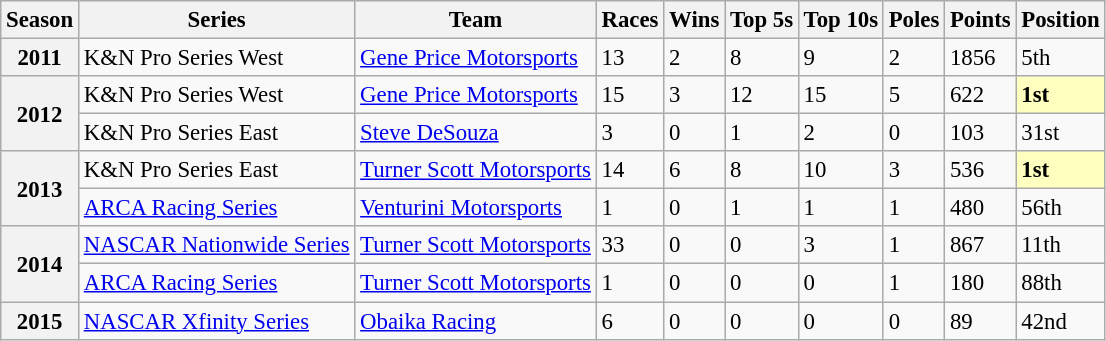<table class="wikitable" style="font-size: 95%;">
<tr>
<th>Season</th>
<th>Series</th>
<th>Team</th>
<th>Races</th>
<th>Wins</th>
<th>Top 5s</th>
<th>Top 10s</th>
<th>Poles</th>
<th>Points</th>
<th>Position</th>
</tr>
<tr>
<th>2011</th>
<td>K&N Pro Series West</td>
<td><a href='#'>Gene Price Motorsports</a></td>
<td>13</td>
<td>2</td>
<td>8</td>
<td>9</td>
<td>2</td>
<td>1856</td>
<td>5th</td>
</tr>
<tr>
<th rowspan=2>2012</th>
<td>K&N Pro Series West</td>
<td><a href='#'>Gene Price Motorsports</a></td>
<td>15</td>
<td>3</td>
<td>12</td>
<td>15</td>
<td>5</td>
<td>622</td>
<td style="background:#FFFFBF;"><strong>1st</strong></td>
</tr>
<tr>
<td>K&N Pro Series East</td>
<td><a href='#'>Steve DeSouza</a></td>
<td>3</td>
<td>0</td>
<td>1</td>
<td>2</td>
<td>0</td>
<td>103</td>
<td>31st</td>
</tr>
<tr>
<th rowspan=2>2013</th>
<td>K&N Pro Series East</td>
<td><a href='#'>Turner Scott Motorsports</a></td>
<td>14</td>
<td>6</td>
<td>8</td>
<td>10</td>
<td>3</td>
<td>536</td>
<td style="background:#FFFFBF;"><strong>1st</strong></td>
</tr>
<tr>
<td><a href='#'>ARCA Racing Series</a></td>
<td><a href='#'>Venturini Motorsports</a></td>
<td>1</td>
<td>0</td>
<td>1</td>
<td>1</td>
<td>1</td>
<td>480</td>
<td>56th</td>
</tr>
<tr>
<th rowspan=2>2014</th>
<td><a href='#'>NASCAR Nationwide Series</a></td>
<td><a href='#'>Turner Scott Motorsports</a></td>
<td>33</td>
<td>0</td>
<td>0</td>
<td>3</td>
<td>1</td>
<td>867</td>
<td>11th</td>
</tr>
<tr>
<td><a href='#'>ARCA Racing Series</a></td>
<td><a href='#'>Turner Scott Motorsports</a></td>
<td>1</td>
<td>0</td>
<td>0</td>
<td>0</td>
<td>1</td>
<td>180</td>
<td>88th</td>
</tr>
<tr>
<th>2015</th>
<td><a href='#'>NASCAR Xfinity Series</a></td>
<td><a href='#'>Obaika Racing</a></td>
<td>6</td>
<td>0</td>
<td>0</td>
<td>0</td>
<td>0</td>
<td>89</td>
<td>42nd</td>
</tr>
</table>
